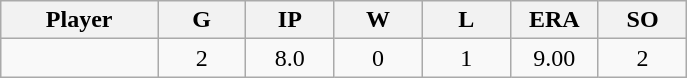<table class="wikitable sortable">
<tr>
<th bgcolor="#DDDDFF" width="16%">Player</th>
<th bgcolor="#DDDDFF" width="9%">G</th>
<th bgcolor="#DDDDFF" width="9%">IP</th>
<th bgcolor="#DDDDFF" width="9%">W</th>
<th bgcolor="#DDDDFF" width="9%">L</th>
<th bgcolor="#DDDDFF" width="9%">ERA</th>
<th bgcolor="#DDDDFF" width="9%">SO</th>
</tr>
<tr align="center">
<td></td>
<td>2</td>
<td>8.0</td>
<td>0</td>
<td>1</td>
<td>9.00</td>
<td>2</td>
</tr>
</table>
